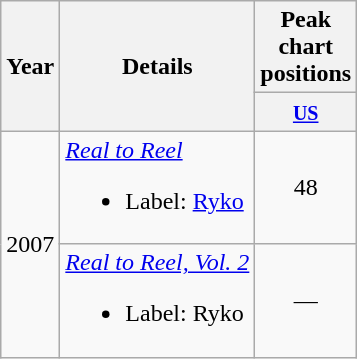<table class="wikitable">
<tr>
<th rowspan=2>Year</th>
<th rowspan=2>Details</th>
<th colspan=1>Peak chart positions</th>
</tr>
<tr>
<th style="width:2em"><small><a href='#'>US</a></small><br></th>
</tr>
<tr>
<td rowspan="2">2007</td>
<td><em><a href='#'>Real to Reel</a></em><br><ul><li>Label: <a href='#'>Ryko</a></li></ul></td>
<td style="text-align:center;">48</td>
</tr>
<tr>
<td><em><a href='#'>Real to Reel, Vol. 2</a></em><br><ul><li>Label: Ryko</li></ul></td>
<td style="text-align:center;">—</td>
</tr>
</table>
